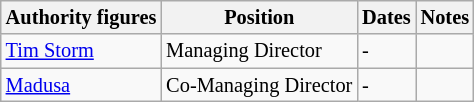<table class="sortable wikitable" style="font-size: 85%; text-align:left;">
<tr>
<th>Authority figures</th>
<th>Position</th>
<th>Dates</th>
<th>Notes</th>
</tr>
<tr>
<td><a href='#'>Tim Storm</a></td>
<td>Managing Director</td>
<td> - </td>
<td></td>
</tr>
<tr>
<td><a href='#'>Madusa</a></td>
<td>Co-Managing Director</td>
<td> - </td>
<td></td>
</tr>
</table>
